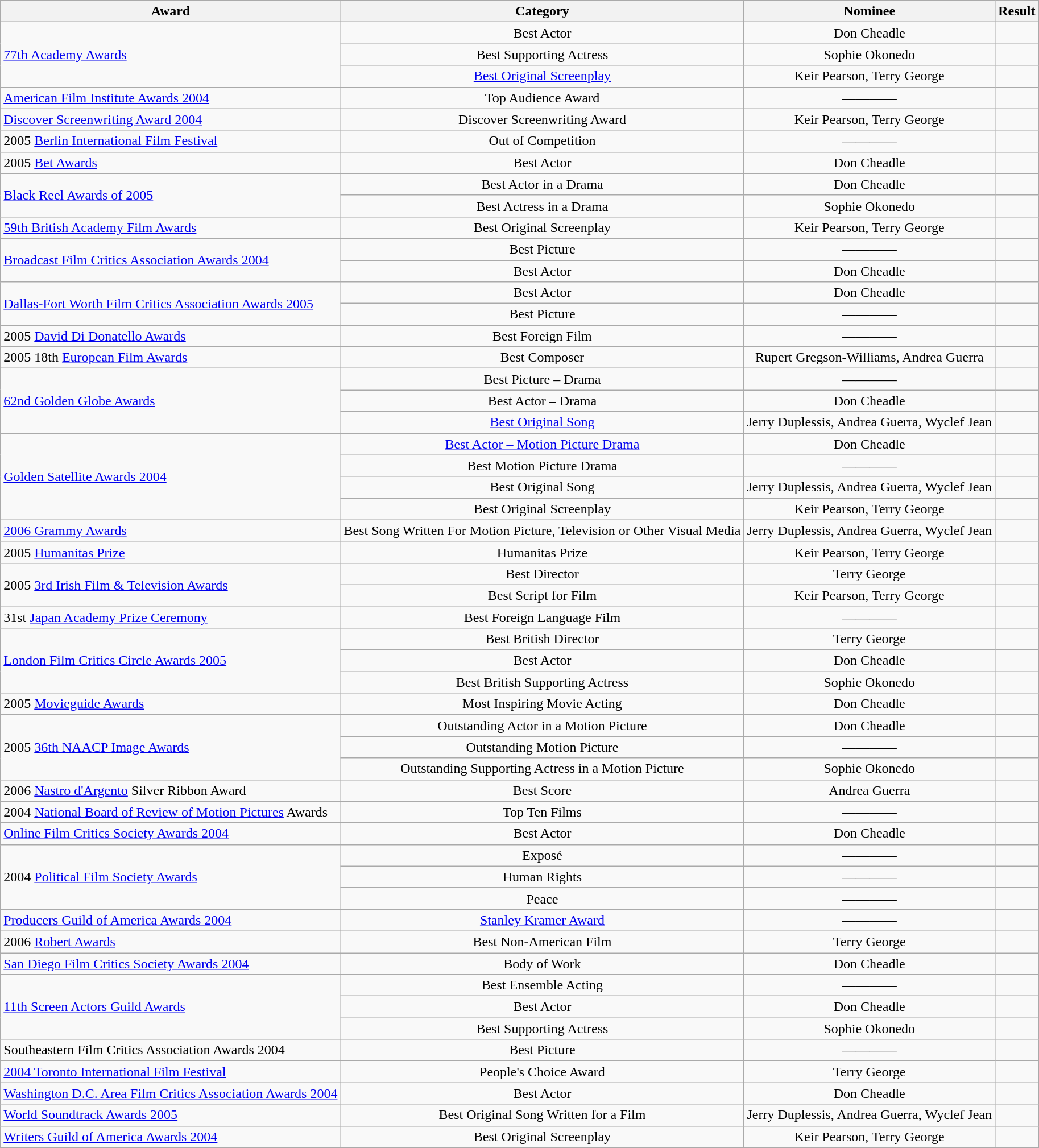<table class="wikitable">
<tr>
<th>Award</th>
<th>Category</th>
<th>Nominee</th>
<th>Result</th>
</tr>
<tr>
<td rowspan=3><a href='#'>77th Academy Awards</a></td>
<td align="center">Best Actor</td>
<td align="center">Don Cheadle</td>
<td></td>
</tr>
<tr>
<td align="center">Best Supporting Actress</td>
<td align="center">Sophie Okonedo</td>
<td></td>
</tr>
<tr>
<td align="center"><a href='#'>Best Original Screenplay</a></td>
<td align="center">Keir Pearson, Terry George</td>
<td></td>
</tr>
<tr>
<td><a href='#'>American Film Institute Awards 2004</a></td>
<td align="center">Top Audience Award</td>
<td align="center">————</td>
<td></td>
</tr>
<tr>
<td><a href='#'>Discover Screenwriting Award 2004</a></td>
<td align="center">Discover Screenwriting Award</td>
<td align="center">Keir Pearson, Terry George</td>
<td></td>
</tr>
<tr>
<td>2005 <a href='#'>Berlin International Film Festival</a></td>
<td align="center">Out of Competition</td>
<td align="center">————</td>
<td></td>
</tr>
<tr>
<td>2005 <a href='#'>Bet Awards</a></td>
<td align="center">Best Actor</td>
<td align="center">Don Cheadle</td>
<td></td>
</tr>
<tr>
<td rowspan=2><a href='#'>Black Reel Awards of 2005</a></td>
<td align="center">Best Actor in a Drama</td>
<td align="center">Don Cheadle</td>
<td></td>
</tr>
<tr>
<td align="center">Best Actress in a Drama</td>
<td align="center">Sophie Okonedo</td>
<td></td>
</tr>
<tr>
<td><a href='#'>59th British Academy Film Awards</a></td>
<td align="center">Best Original Screenplay</td>
<td align="center">Keir Pearson, Terry George</td>
<td></td>
</tr>
<tr>
<td rowspan=2><a href='#'>Broadcast Film Critics Association Awards 2004</a></td>
<td align="center">Best Picture</td>
<td align="center">————</td>
<td></td>
</tr>
<tr>
<td align="center">Best Actor</td>
<td align="center">Don Cheadle</td>
<td></td>
</tr>
<tr>
<td rowspan=2><a href='#'>Dallas-Fort Worth Film Critics Association Awards 2005</a></td>
<td align="center">Best Actor</td>
<td align="center">Don Cheadle</td>
<td></td>
</tr>
<tr>
<td align="center">Best Picture</td>
<td align="center">————</td>
<td></td>
</tr>
<tr>
<td>2005 <a href='#'>David Di Donatello Awards</a></td>
<td align="center">Best Foreign Film</td>
<td align="center">————</td>
<td></td>
</tr>
<tr>
<td>2005 18th <a href='#'>European Film Awards</a></td>
<td align="center">Best Composer</td>
<td align="center">Rupert Gregson-Williams, Andrea Guerra</td>
<td></td>
</tr>
<tr>
<td rowspan=3><a href='#'>62nd Golden Globe Awards</a></td>
<td align="center">Best Picture – Drama</td>
<td align="center">————</td>
<td></td>
</tr>
<tr>
<td align="center">Best Actor – Drama</td>
<td align="center">Don Cheadle</td>
<td></td>
</tr>
<tr>
<td align="center"><a href='#'>Best Original Song</a></td>
<td align="center">Jerry Duplessis, Andrea Guerra, Wyclef Jean</td>
<td></td>
</tr>
<tr>
<td rowspan=4><a href='#'>Golden Satellite Awards 2004</a></td>
<td align="center"><a href='#'>Best Actor – Motion Picture Drama</a></td>
<td align="center">Don Cheadle</td>
<td></td>
</tr>
<tr>
<td align="center">Best Motion Picture Drama</td>
<td align="center">————</td>
<td></td>
</tr>
<tr>
<td align="center">Best Original Song</td>
<td align="center">Jerry Duplessis, Andrea Guerra, Wyclef Jean</td>
<td></td>
</tr>
<tr>
<td align="center">Best Original Screenplay</td>
<td align="center">Keir Pearson, Terry George</td>
<td></td>
</tr>
<tr>
<td><a href='#'>2006 Grammy Awards</a></td>
<td align="center">Best Song Written For Motion Picture, Television or Other Visual Media</td>
<td align="center">Jerry Duplessis, Andrea Guerra, Wyclef Jean</td>
<td></td>
</tr>
<tr>
<td>2005 <a href='#'>Humanitas Prize</a></td>
<td align="center">Humanitas Prize</td>
<td align="center">Keir Pearson, Terry George</td>
<td></td>
</tr>
<tr>
<td rowspan=2>2005 <a href='#'>3rd Irish Film & Television Awards</a></td>
<td align="center">Best Director</td>
<td align="center">Terry George</td>
<td></td>
</tr>
<tr>
<td align="center">Best Script for Film</td>
<td align="center">Keir Pearson, Terry George</td>
<td></td>
</tr>
<tr>
<td>31st <a href='#'>Japan Academy Prize Ceremony</a></td>
<td align="center">Best Foreign Language Film</td>
<td align="center">————</td>
<td></td>
</tr>
<tr>
<td rowspan=3><a href='#'>London Film Critics Circle Awards 2005</a></td>
<td align="center">Best British Director</td>
<td align="center">Terry George</td>
<td></td>
</tr>
<tr>
<td align="center">Best Actor</td>
<td align="center">Don Cheadle</td>
<td></td>
</tr>
<tr>
<td align="center">Best British Supporting Actress</td>
<td align="center">Sophie Okonedo</td>
<td></td>
</tr>
<tr>
<td>2005 <a href='#'>Movieguide Awards</a></td>
<td align="center">Most Inspiring Movie Acting</td>
<td align="center">Don Cheadle</td>
<td></td>
</tr>
<tr>
<td rowspan=3>2005 <a href='#'>36th NAACP Image Awards</a></td>
<td align="center">Outstanding Actor in a Motion Picture</td>
<td align="center">Don Cheadle</td>
<td></td>
</tr>
<tr>
<td align="center">Outstanding Motion Picture</td>
<td align="center">————</td>
<td></td>
</tr>
<tr>
<td align="center">Outstanding Supporting Actress in a Motion Picture</td>
<td align="center">Sophie Okonedo</td>
<td></td>
</tr>
<tr>
<td>2006 <a href='#'>Nastro d'Argento</a> Silver Ribbon Award</td>
<td align="center">Best Score</td>
<td align="center">Andrea Guerra</td>
<td></td>
</tr>
<tr>
<td>2004 <a href='#'>National Board of Review of Motion Pictures</a> Awards</td>
<td align="center">Top Ten Films</td>
<td align="center">————</td>
<td></td>
</tr>
<tr>
<td><a href='#'>Online Film Critics Society Awards 2004</a></td>
<td align="center">Best Actor</td>
<td align="center">Don Cheadle</td>
<td></td>
</tr>
<tr>
<td rowspan=3>2004 <a href='#'>Political Film Society Awards</a></td>
<td align="center">Exposé</td>
<td align="center">————</td>
<td></td>
</tr>
<tr>
<td align="center">Human Rights</td>
<td align="center">————</td>
<td></td>
</tr>
<tr>
<td align="center">Peace</td>
<td align="center">————</td>
<td></td>
</tr>
<tr>
<td><a href='#'>Producers Guild of America Awards 2004</a></td>
<td align="center"><a href='#'>Stanley Kramer Award</a></td>
<td align="center">————</td>
<td></td>
</tr>
<tr>
<td>2006 <a href='#'>Robert Awards</a></td>
<td align="center">Best Non-American Film</td>
<td align="center">Terry George</td>
<td></td>
</tr>
<tr>
<td><a href='#'>San Diego Film Critics Society Awards 2004</a></td>
<td align="center">Body of Work</td>
<td align="center">Don Cheadle</td>
<td></td>
</tr>
<tr>
<td rowspan=3><a href='#'>11th Screen Actors Guild Awards</a></td>
<td align="center">Best Ensemble Acting</td>
<td align="center">————</td>
<td></td>
</tr>
<tr>
<td align="center">Best Actor</td>
<td align="center">Don Cheadle</td>
<td></td>
</tr>
<tr>
<td align="center">Best Supporting Actress</td>
<td align="center">Sophie Okonedo</td>
<td></td>
</tr>
<tr>
<td>Southeastern Film Critics Association Awards 2004</td>
<td align="center">Best Picture</td>
<td align="center">————</td>
<td></td>
</tr>
<tr>
<td><a href='#'>2004 Toronto International Film Festival</a></td>
<td align="center">People's Choice Award</td>
<td align="center">Terry George</td>
<td></td>
</tr>
<tr>
<td><a href='#'>Washington D.C. Area Film Critics Association Awards 2004</a></td>
<td align="center">Best Actor</td>
<td align="center">Don Cheadle</td>
<td></td>
</tr>
<tr>
<td><a href='#'>World Soundtrack Awards 2005</a></td>
<td align="center">Best Original Song Written for a Film</td>
<td align="center">Jerry Duplessis, Andrea Guerra, Wyclef Jean</td>
<td></td>
</tr>
<tr>
<td><a href='#'>Writers Guild of America Awards 2004</a></td>
<td align="center">Best Original Screenplay</td>
<td align="center">Keir Pearson, Terry George</td>
<td></td>
</tr>
<tr>
</tr>
</table>
